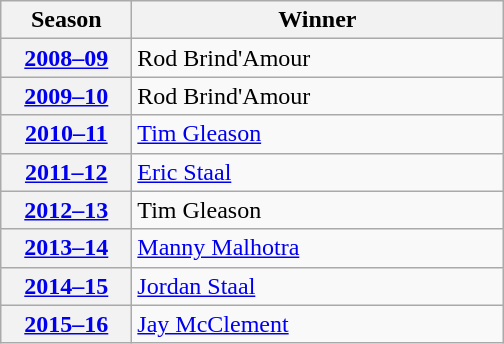<table class="wikitable">
<tr>
<th scope="col" style="width:5em">Season</th>
<th scope="col" style="width:15em">Winner</th>
</tr>
<tr>
<th scope="row"><a href='#'>2008–09</a></th>
<td>Rod Brind'Amour</td>
</tr>
<tr>
<th scope="row"><a href='#'>2009–10</a></th>
<td>Rod Brind'Amour</td>
</tr>
<tr>
<th scope="row"><a href='#'>2010–11</a></th>
<td><a href='#'>Tim Gleason</a></td>
</tr>
<tr>
<th scope="row"><a href='#'>2011–12</a></th>
<td><a href='#'>Eric Staal</a></td>
</tr>
<tr>
<th scope="row"><a href='#'>2012–13</a></th>
<td>Tim Gleason</td>
</tr>
<tr>
<th scope="row"><a href='#'>2013–14</a></th>
<td><a href='#'>Manny Malhotra</a></td>
</tr>
<tr>
<th scope="row"><a href='#'>2014–15</a></th>
<td><a href='#'>Jordan Staal</a></td>
</tr>
<tr>
<th scope="row"><a href='#'>2015–16</a></th>
<td><a href='#'>Jay McClement</a></td>
</tr>
</table>
